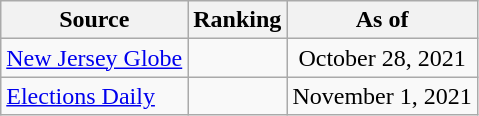<table class="wikitable" style="text-align:center">
<tr>
<th>Source</th>
<th>Ranking</th>
<th>As of</th>
</tr>
<tr>
<td align=left><a href='#'>New Jersey Globe</a></td>
<td></td>
<td>October 28, 2021</td>
</tr>
<tr>
<td align=left><a href='#'>Elections Daily</a></td>
<td></td>
<td>November 1, 2021</td>
</tr>
</table>
